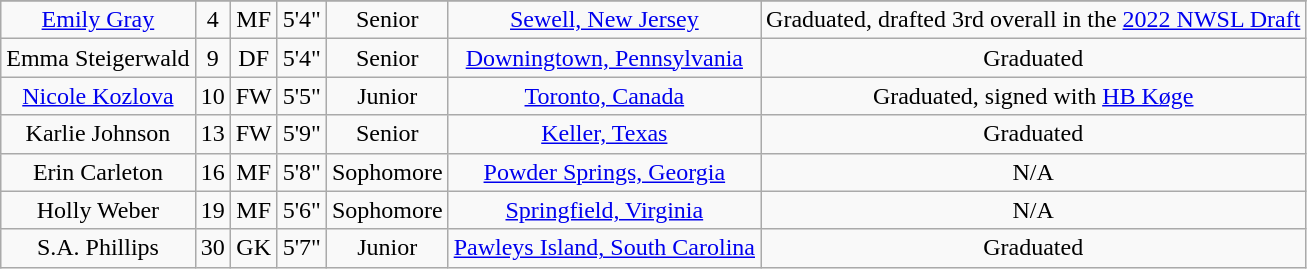<table class="wikitable sortable" style="text-align:center;" border="1">
<tr align=center>
</tr>
<tr>
<td><a href='#'>Emily Gray</a></td>
<td>4</td>
<td>MF</td>
<td>5'4"</td>
<td>Senior</td>
<td><a href='#'>Sewell, New Jersey</a></td>
<td>Graduated, drafted 3rd overall in the <a href='#'>2022 NWSL Draft</a></td>
</tr>
<tr>
<td>Emma Steigerwald</td>
<td>9</td>
<td>DF</td>
<td>5'4"</td>
<td>Senior</td>
<td><a href='#'>Downingtown, Pennsylvania</a></td>
<td>Graduated</td>
</tr>
<tr>
<td><a href='#'>Nicole Kozlova</a></td>
<td>10</td>
<td>FW</td>
<td>5'5"</td>
<td> Junior</td>
<td><a href='#'>Toronto, Canada</a></td>
<td>Graduated, signed with <a href='#'>HB Køge</a></td>
</tr>
<tr>
<td>Karlie Johnson</td>
<td>13</td>
<td>FW</td>
<td>5'9"</td>
<td>Senior</td>
<td><a href='#'>Keller, Texas</a></td>
<td>Graduated</td>
</tr>
<tr>
<td>Erin Carleton</td>
<td>16</td>
<td>MF</td>
<td>5'8"</td>
<td>Sophomore</td>
<td><a href='#'>Powder Springs, Georgia</a></td>
<td>N/A</td>
</tr>
<tr>
<td>Holly Weber</td>
<td>19</td>
<td>MF</td>
<td>5'6"</td>
<td> Sophomore</td>
<td><a href='#'>Springfield, Virginia</a></td>
<td>N/A</td>
</tr>
<tr>
<td>S.A. Phillips</td>
<td>30</td>
<td>GK</td>
<td>5'7"</td>
<td> Junior</td>
<td><a href='#'>Pawleys Island, South Carolina</a></td>
<td>Graduated</td>
</tr>
</table>
